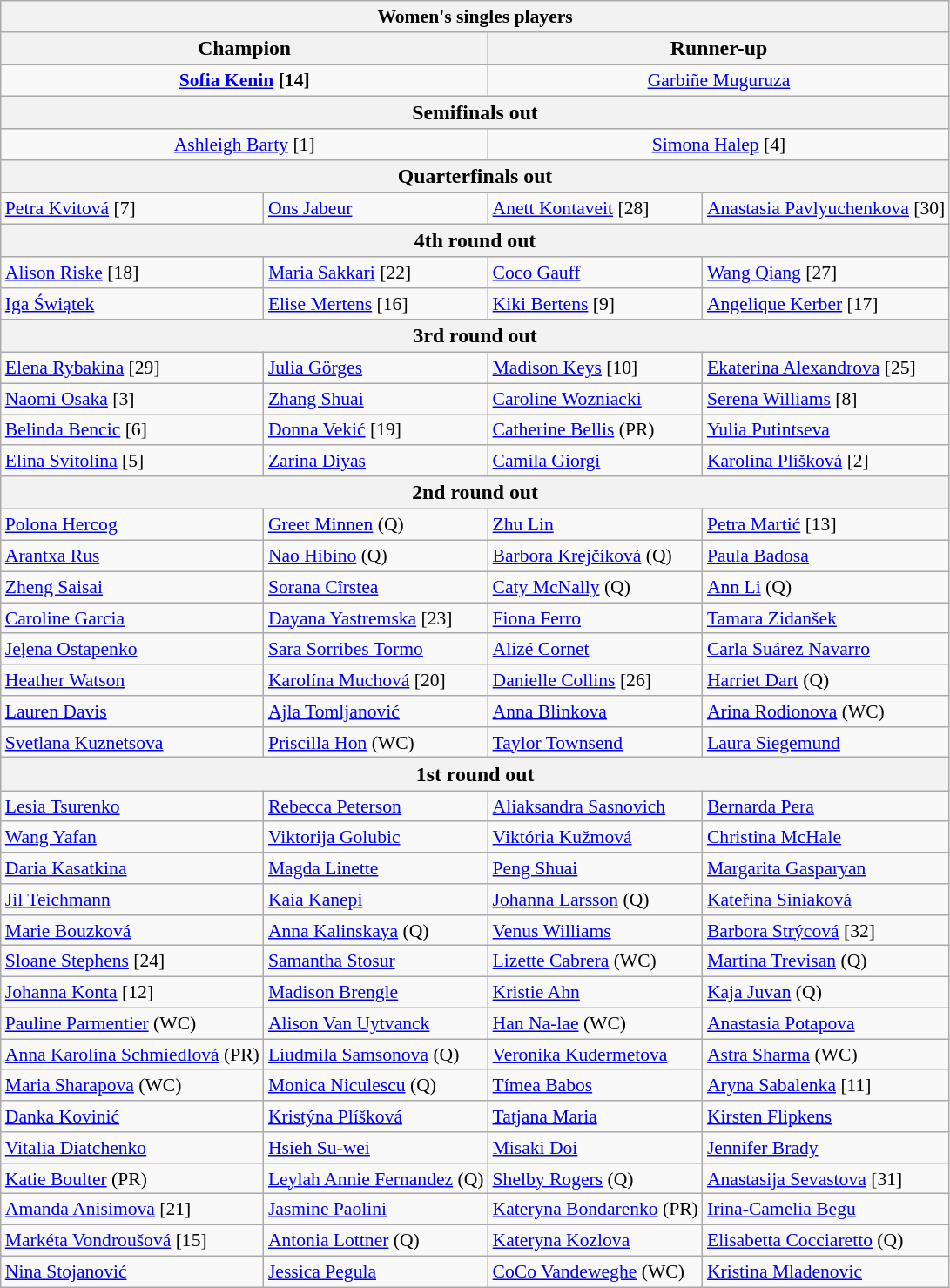<table class="wikitable collapsible collapsed" style="font-size:90%">
<tr>
<th colspan=4>Women's singles players</th>
</tr>
<tr style="font-size:110%">
<th colspan="2">Champion</th>
<th colspan="2">Runner-up</th>
</tr>
<tr style="text-align:center;">
<td colspan="2"> <strong><a href='#'>Sofia Kenin</a> [14]</strong></td>
<td colspan="2"> <a href='#'>Garbiñe Muguruza</a></td>
</tr>
<tr style="font-size:110%">
<th colspan="4">Semifinals out</th>
</tr>
<tr>
<td colspan="2" style="text-align:center;"> <a href='#'>Ashleigh Barty</a> [1]</td>
<td colspan="2" style="text-align:center;"> <a href='#'>Simona Halep</a> [4]</td>
</tr>
<tr style="font-size:110%">
<th colspan="4">Quarterfinals out</th>
</tr>
<tr>
<td> <a href='#'>Petra Kvitová</a> [7]</td>
<td> <a href='#'>Ons Jabeur</a></td>
<td> <a href='#'>Anett Kontaveit</a> [28]</td>
<td> <a href='#'>Anastasia Pavlyuchenkova</a> [30]</td>
</tr>
<tr style="font-size:110%">
<th colspan="4">4th round out</th>
</tr>
<tr>
<td> <a href='#'>Alison Riske</a> [18]</td>
<td> <a href='#'>Maria Sakkari</a> [22]</td>
<td> <a href='#'>Coco Gauff</a></td>
<td> <a href='#'>Wang Qiang</a> [27]</td>
</tr>
<tr>
<td> <a href='#'>Iga Świątek</a></td>
<td> <a href='#'>Elise Mertens</a> [16]</td>
<td> <a href='#'>Kiki Bertens</a> [9]</td>
<td> <a href='#'>Angelique Kerber</a> [17]</td>
</tr>
<tr style="font-size:110%">
<th colspan="4">3rd round out</th>
</tr>
<tr>
<td> <a href='#'>Elena Rybakina</a> [29]</td>
<td> <a href='#'>Julia Görges</a></td>
<td> <a href='#'>Madison Keys</a> [10]</td>
<td> <a href='#'>Ekaterina Alexandrova</a> [25]</td>
</tr>
<tr>
<td> <a href='#'>Naomi Osaka</a> [3]</td>
<td> <a href='#'>Zhang Shuai</a></td>
<td> <a href='#'>Caroline Wozniacki</a></td>
<td> <a href='#'>Serena Williams</a> [8]</td>
</tr>
<tr>
<td> <a href='#'>Belinda Bencic</a> [6]</td>
<td> <a href='#'>Donna Vekić</a> [19]</td>
<td> <a href='#'>Catherine Bellis</a> (PR)</td>
<td> <a href='#'>Yulia Putintseva</a></td>
</tr>
<tr>
<td> <a href='#'>Elina Svitolina</a> [5]</td>
<td> <a href='#'>Zarina Diyas</a></td>
<td> <a href='#'>Camila Giorgi</a></td>
<td> <a href='#'>Karolína Plíšková</a> [2]</td>
</tr>
<tr style="font-size:110%">
<th colspan="4">2nd round out</th>
</tr>
<tr>
<td> <a href='#'>Polona Hercog</a></td>
<td> <a href='#'>Greet Minnen</a> (Q)</td>
<td> <a href='#'>Zhu Lin</a></td>
<td> <a href='#'>Petra Martić</a> [13]</td>
</tr>
<tr>
<td> <a href='#'>Arantxa Rus</a></td>
<td> <a href='#'>Nao Hibino</a> (Q)</td>
<td> <a href='#'>Barbora Krejčíková</a> (Q)</td>
<td> <a href='#'>Paula Badosa</a></td>
</tr>
<tr>
<td> <a href='#'>Zheng Saisai</a></td>
<td> <a href='#'>Sorana Cîrstea</a></td>
<td> <a href='#'>Caty McNally</a> (Q)</td>
<td> <a href='#'>Ann Li</a> (Q)</td>
</tr>
<tr>
<td> <a href='#'>Caroline Garcia</a></td>
<td> <a href='#'>Dayana Yastremska</a> [23]</td>
<td> <a href='#'>Fiona Ferro</a></td>
<td> <a href='#'>Tamara Zidanšek</a></td>
</tr>
<tr>
<td> <a href='#'>Jeļena Ostapenko</a></td>
<td> <a href='#'>Sara Sorribes Tormo</a></td>
<td> <a href='#'>Alizé Cornet</a></td>
<td> <a href='#'>Carla Suárez Navarro</a></td>
</tr>
<tr>
<td> <a href='#'>Heather Watson</a></td>
<td> <a href='#'>Karolína Muchová</a> [20]</td>
<td> <a href='#'>Danielle Collins</a> [26]</td>
<td> <a href='#'>Harriet Dart</a> (Q)</td>
</tr>
<tr>
<td> <a href='#'>Lauren Davis</a></td>
<td> <a href='#'>Ajla Tomljanović</a></td>
<td> <a href='#'>Anna Blinkova</a></td>
<td> <a href='#'>Arina Rodionova</a> (WC)</td>
</tr>
<tr>
<td> <a href='#'>Svetlana Kuznetsova</a></td>
<td> <a href='#'>Priscilla Hon</a> (WC)</td>
<td> <a href='#'>Taylor Townsend</a></td>
<td> <a href='#'>Laura Siegemund</a></td>
</tr>
<tr style="font-size:110%">
<th colspan="4">1st round out</th>
</tr>
<tr>
<td> <a href='#'>Lesia Tsurenko</a></td>
<td> <a href='#'>Rebecca Peterson</a></td>
<td> <a href='#'>Aliaksandra Sasnovich</a></td>
<td> <a href='#'>Bernarda Pera</a></td>
</tr>
<tr>
<td> <a href='#'>Wang Yafan</a></td>
<td> <a href='#'>Viktorija Golubic</a></td>
<td> <a href='#'>Viktória Kužmová</a></td>
<td> <a href='#'>Christina McHale</a></td>
</tr>
<tr>
<td> <a href='#'>Daria Kasatkina</a></td>
<td> <a href='#'>Magda Linette</a></td>
<td> <a href='#'>Peng Shuai</a></td>
<td> <a href='#'>Margarita Gasparyan</a></td>
</tr>
<tr>
<td> <a href='#'>Jil Teichmann</a></td>
<td> <a href='#'>Kaia Kanepi</a></td>
<td> <a href='#'>Johanna Larsson</a> (Q)</td>
<td> <a href='#'>Kateřina Siniaková</a></td>
</tr>
<tr>
<td> <a href='#'>Marie Bouzková</a></td>
<td> <a href='#'>Anna Kalinskaya</a> (Q)</td>
<td> <a href='#'>Venus Williams</a></td>
<td> <a href='#'>Barbora Strýcová</a> [32]</td>
</tr>
<tr>
<td> <a href='#'>Sloane Stephens</a> [24]</td>
<td> <a href='#'>Samantha Stosur</a></td>
<td> <a href='#'>Lizette Cabrera</a> (WC)</td>
<td> <a href='#'>Martina Trevisan</a> (Q)</td>
</tr>
<tr>
<td> <a href='#'>Johanna Konta</a> [12]</td>
<td> <a href='#'>Madison Brengle</a></td>
<td> <a href='#'>Kristie Ahn</a></td>
<td> <a href='#'>Kaja Juvan</a> (Q)</td>
</tr>
<tr>
<td> <a href='#'>Pauline Parmentier</a> (WC)</td>
<td> <a href='#'>Alison Van Uytvanck</a></td>
<td> <a href='#'>Han Na-lae</a> (WC)</td>
<td> <a href='#'>Anastasia Potapova</a></td>
</tr>
<tr>
<td> <a href='#'>Anna Karolína Schmiedlová</a> (PR)</td>
<td> <a href='#'>Liudmila Samsonova</a> (Q)</td>
<td> <a href='#'>Veronika Kudermetova</a></td>
<td> <a href='#'>Astra Sharma</a> (WC)</td>
</tr>
<tr>
<td> <a href='#'>Maria Sharapova</a> (WC)</td>
<td> <a href='#'>Monica Niculescu</a> (Q)</td>
<td> <a href='#'>Tímea Babos</a></td>
<td> <a href='#'>Aryna Sabalenka</a> [11]</td>
</tr>
<tr>
<td> <a href='#'>Danka Kovinić</a></td>
<td> <a href='#'>Kristýna Plíšková</a></td>
<td> <a href='#'>Tatjana Maria</a></td>
<td> <a href='#'>Kirsten Flipkens</a></td>
</tr>
<tr>
<td> <a href='#'>Vitalia Diatchenko</a></td>
<td> <a href='#'>Hsieh Su-wei</a></td>
<td> <a href='#'>Misaki Doi</a></td>
<td> <a href='#'>Jennifer Brady</a></td>
</tr>
<tr>
<td> <a href='#'>Katie Boulter</a> (PR)</td>
<td> <a href='#'>Leylah Annie Fernandez</a> (Q)</td>
<td> <a href='#'>Shelby Rogers</a> (Q)</td>
<td> <a href='#'>Anastasija Sevastova</a> [31]</td>
</tr>
<tr>
<td> <a href='#'>Amanda Anisimova</a> [21]</td>
<td> <a href='#'>Jasmine Paolini</a></td>
<td> <a href='#'>Kateryna Bondarenko</a> (PR)</td>
<td> <a href='#'>Irina-Camelia Begu</a></td>
</tr>
<tr>
<td> <a href='#'>Markéta Vondroušová</a> [15]</td>
<td> <a href='#'>Antonia Lottner</a> (Q)</td>
<td> <a href='#'>Kateryna Kozlova</a></td>
<td> <a href='#'>Elisabetta Cocciaretto</a> (Q)</td>
</tr>
<tr>
<td> <a href='#'>Nina Stojanović</a></td>
<td> <a href='#'>Jessica Pegula</a></td>
<td> <a href='#'>CoCo Vandeweghe</a> (WC)</td>
<td> <a href='#'>Kristina Mladenovic</a></td>
</tr>
</table>
